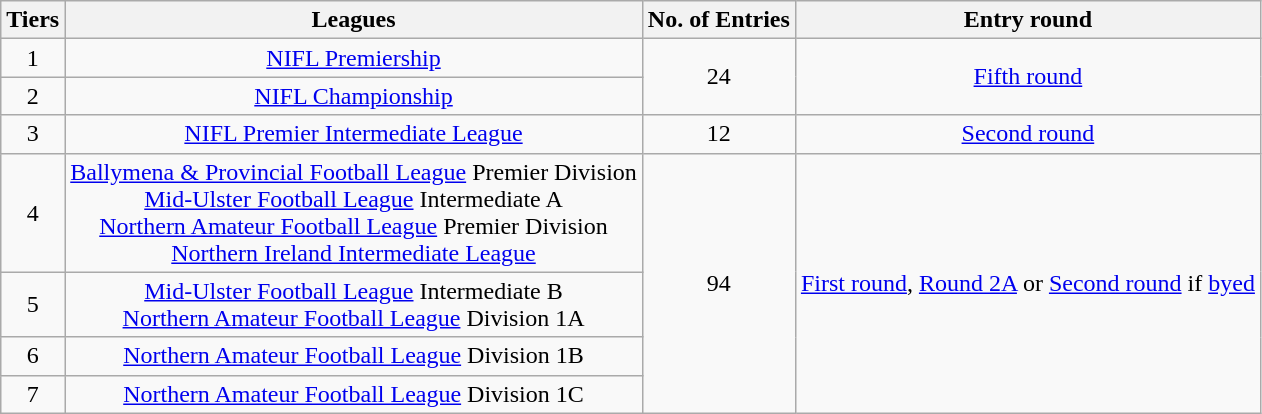<table class="wikitable" style="text-align:center">
<tr>
<th>Tiers</th>
<th>Leagues</th>
<th>No. of Entries</th>
<th>Entry round</th>
</tr>
<tr>
<td>1</td>
<td><a href='#'>NIFL Premiership</a></td>
<td rowspan="2">24</td>
<td rowspan="2"><a href='#'>Fifth round</a></td>
</tr>
<tr>
<td>2</td>
<td><a href='#'>NIFL Championship</a></td>
</tr>
<tr>
<td>3</td>
<td><a href='#'>NIFL Premier Intermediate League</a></td>
<td>12</td>
<td><a href='#'>Second round</a></td>
</tr>
<tr>
<td>4</td>
<td><a href='#'>Ballymena & Provincial Football League</a> Premier Division<br><a href='#'>Mid-Ulster Football League</a> Intermediate A<br><a href='#'>Northern Amateur Football League</a> Premier Division<br><a href='#'>Northern Ireland Intermediate League</a></td>
<td rowspan="4">94</td>
<td rowspan="5"><a href='#'>First round</a>, <a href='#'>Round 2A</a> or <a href='#'>Second round</a> if <a href='#'>byed</a></td>
</tr>
<tr>
<td>5</td>
<td><a href='#'>Mid-Ulster Football League</a> Intermediate B<br><a href='#'>Northern Amateur Football League</a> Division 1A</td>
</tr>
<tr>
<td>6</td>
<td><a href='#'>Northern Amateur Football League</a> Division 1B</td>
</tr>
<tr>
<td>7</td>
<td><a href='#'>Northern Amateur Football League</a> Division 1C</td>
</tr>
</table>
